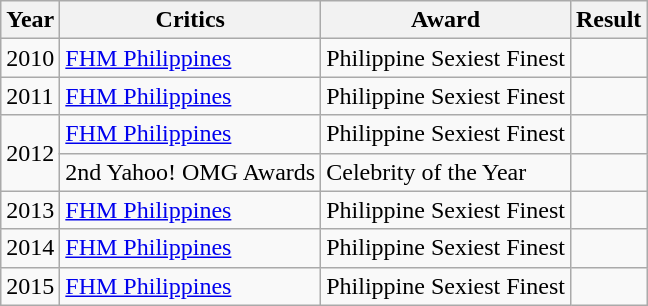<table class="wikitable sortable">
<tr>
<th>Year</th>
<th>Critics</th>
<th>Award</th>
<th>Result</th>
</tr>
<tr>
<td>2010</td>
<td><a href='#'>FHM Philippines</a></td>
<td>Philippine Sexiest Finest</td>
<td></td>
</tr>
<tr>
<td>2011</td>
<td><a href='#'>FHM Philippines</a></td>
<td>Philippine Sexiest Finest</td>
<td></td>
</tr>
<tr>
<td rowspan=2>2012</td>
<td><a href='#'>FHM Philippines</a></td>
<td>Philippine Sexiest Finest</td>
<td></td>
</tr>
<tr>
<td>2nd Yahoo! OMG Awards</td>
<td>Celebrity of the Year</td>
<td></td>
</tr>
<tr>
<td>2013</td>
<td><a href='#'>FHM Philippines</a></td>
<td>Philippine Sexiest Finest</td>
<td></td>
</tr>
<tr>
<td>2014</td>
<td><a href='#'>FHM Philippines</a></td>
<td>Philippine Sexiest Finest</td>
<td></td>
</tr>
<tr>
<td>2015</td>
<td><a href='#'>FHM Philippines</a></td>
<td>Philippine Sexiest Finest</td>
<td></td>
</tr>
</table>
